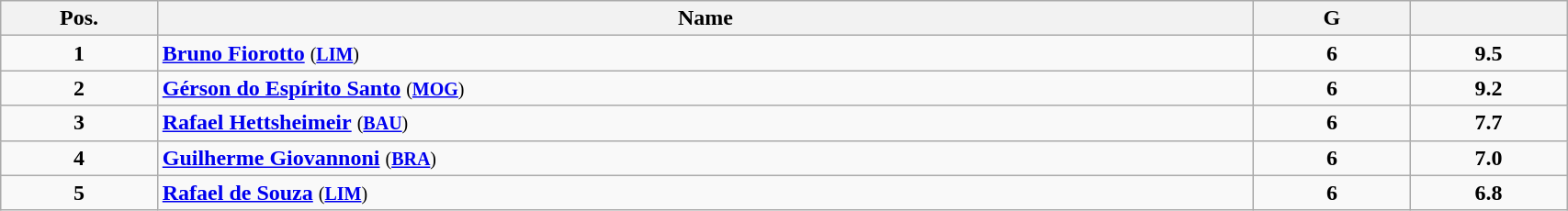<table class="wikitable" style="width:90%;">
<tr>
<th style="width:10%;">Pos.</th>
<th style="width:70%;">Name</th>
<th style="width:10%;">G</th>
<th style="width:10%;"></th>
</tr>
<tr align=center>
<td><strong>1</strong></td>
<td align=left><strong><a href='#'>Bruno Fiorotto</a></strong> <small>(<strong><a href='#'>LIM</a></strong>)</small></td>
<td><strong>6</strong></td>
<td><strong>9.5</strong></td>
</tr>
<tr align=center>
<td><strong>2</strong></td>
<td align=left><strong><a href='#'>Gérson do Espírito Santo</a></strong> <small>(<strong><a href='#'>MOG</a></strong>)</small></td>
<td><strong>6</strong></td>
<td><strong>9.2</strong></td>
</tr>
<tr align=center>
<td><strong>3</strong></td>
<td align=left><strong><a href='#'>Rafael Hettsheimeir</a></strong> <small>(<strong><a href='#'>BAU</a></strong>)</small></td>
<td><strong>6</strong></td>
<td><strong>7.7</strong></td>
</tr>
<tr align=center>
<td><strong>4</strong></td>
<td align=left><strong><a href='#'>Guilherme Giovannoni</a></strong> <small>(<strong><a href='#'>BRA</a></strong>)</small></td>
<td><strong>6</strong></td>
<td><strong>7.0</strong></td>
</tr>
<tr align=center>
<td><strong>5</strong></td>
<td align=left><strong><a href='#'>Rafael de Souza</a></strong> <small>(<strong><a href='#'>LIM</a></strong>)</small></td>
<td><strong>6</strong></td>
<td><strong>6.8</strong></td>
</tr>
</table>
